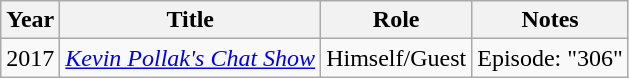<table class="wikitable">
<tr>
<th>Year</th>
<th>Title</th>
<th>Role</th>
<th>Notes</th>
</tr>
<tr>
<td>2017</td>
<td><em><a href='#'>Kevin Pollak's Chat Show</a></em></td>
<td>Himself/Guest</td>
<td>Episode: "306"</td>
</tr>
</table>
